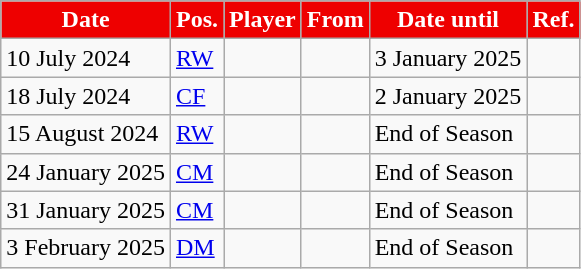<table class="wikitable plainrowheaders sortable">
<tr>
<th style="background:#E00; color:white;">Date</th>
<th style="background:#E00; color:white;">Pos.</th>
<th style="background:#E00; color:white;">Player</th>
<th style="background:#E00; color:white;">From</th>
<th style="background:#E00; color:white;">Date until</th>
<th style="background:#E00; color:white;">Ref.</th>
</tr>
<tr>
<td>10 July 2024</td>
<td><a href='#'>RW</a></td>
<td></td>
<td></td>
<td>3 January 2025</td>
<td></td>
</tr>
<tr>
<td>18 July 2024</td>
<td><a href='#'>CF</a></td>
<td></td>
<td></td>
<td>2 January 2025</td>
<td></td>
</tr>
<tr>
<td>15 August 2024</td>
<td><a href='#'>RW</a></td>
<td></td>
<td></td>
<td>End of Season</td>
<td></td>
</tr>
<tr>
<td>24 January 2025</td>
<td><a href='#'>CM</a></td>
<td></td>
<td></td>
<td>End of Season</td>
<td></td>
</tr>
<tr>
<td>31 January 2025</td>
<td><a href='#'>CM</a></td>
<td></td>
<td></td>
<td>End of Season</td>
<td></td>
</tr>
<tr>
<td>3 February 2025</td>
<td><a href='#'>DM</a></td>
<td></td>
<td></td>
<td>End of Season</td>
<td></td>
</tr>
</table>
